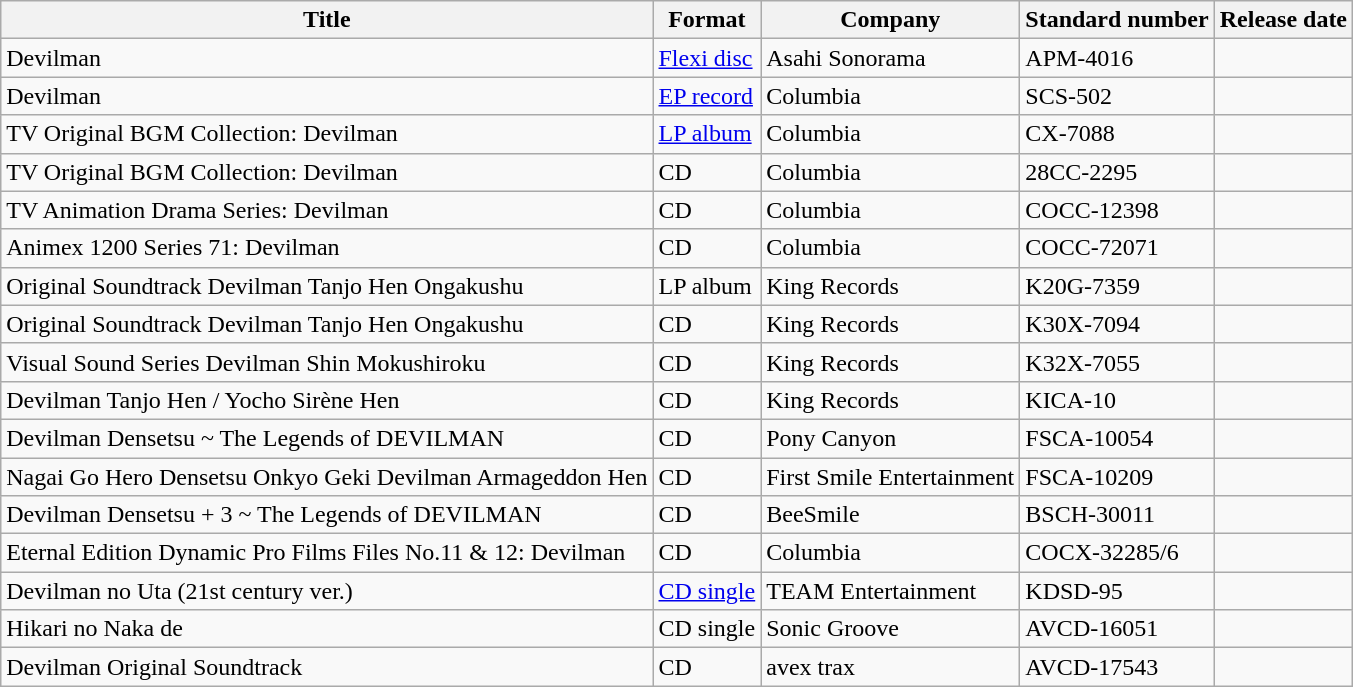<table class="wikitable">
<tr>
<th>Title</th>
<th>Format</th>
<th>Company</th>
<th>Standard number</th>
<th>Release date</th>
</tr>
<tr>
<td>Devilman</td>
<td><a href='#'>Flexi disc</a></td>
<td>Asahi Sonorama</td>
<td>APM-4016</td>
<td></td>
</tr>
<tr>
<td>Devilman</td>
<td><a href='#'>EP record</a></td>
<td>Columbia</td>
<td>SCS-502</td>
<td></td>
</tr>
<tr>
<td>TV Original BGM Collection: Devilman</td>
<td><a href='#'>LP album</a></td>
<td>Columbia</td>
<td>CX-7088</td>
<td></td>
</tr>
<tr>
<td>TV Original BGM Collection: Devilman</td>
<td>CD</td>
<td>Columbia</td>
<td>28CC-2295</td>
<td></td>
</tr>
<tr>
<td>TV Animation Drama Series: Devilman</td>
<td>CD</td>
<td>Columbia</td>
<td>COCC-12398</td>
<td></td>
</tr>
<tr>
<td>Animex 1200 Series 71: Devilman</td>
<td>CD</td>
<td>Columbia</td>
<td>COCC-72071</td>
<td></td>
</tr>
<tr>
<td>Original Soundtrack Devilman Tanjo Hen Ongakushu</td>
<td>LP album</td>
<td>King Records</td>
<td>K20G-7359</td>
<td></td>
</tr>
<tr>
<td>Original Soundtrack Devilman Tanjo Hen Ongakushu</td>
<td>CD</td>
<td>King Records</td>
<td>K30X-7094</td>
<td></td>
</tr>
<tr>
<td>Visual Sound Series Devilman Shin Mokushiroku</td>
<td>CD</td>
<td>King Records</td>
<td>K32X-7055</td>
<td></td>
</tr>
<tr>
<td>Devilman Tanjo Hen / Yocho Sirène Hen</td>
<td>CD</td>
<td>King Records</td>
<td>KICA-10</td>
<td></td>
</tr>
<tr>
<td>Devilman Densetsu ~ The Legends of DEVILMAN</td>
<td>CD</td>
<td>Pony Canyon</td>
<td>FSCA-10054</td>
<td></td>
</tr>
<tr>
<td>Nagai Go Hero Densetsu Onkyo Geki Devilman Armageddon Hen</td>
<td>CD</td>
<td>First Smile Entertainment</td>
<td>FSCA-10209</td>
<td></td>
</tr>
<tr>
<td>Devilman Densetsu + 3 ~ The Legends of DEVILMAN</td>
<td>CD</td>
<td>BeeSmile</td>
<td>BSCH-30011</td>
<td></td>
</tr>
<tr>
<td>Eternal Edition Dynamic Pro Films Files No.11 & 12: Devilman</td>
<td>CD</td>
<td>Columbia</td>
<td>COCX-32285/6</td>
<td></td>
</tr>
<tr>
<td>Devilman no Uta (21st century ver.)</td>
<td><a href='#'>CD single</a></td>
<td>TEAM Entertainment</td>
<td>KDSD-95</td>
<td></td>
</tr>
<tr>
<td>Hikari no Naka de</td>
<td>CD single</td>
<td>Sonic Groove</td>
<td>AVCD-16051</td>
<td></td>
</tr>
<tr>
<td>Devilman Original Soundtrack</td>
<td>CD</td>
<td>avex trax</td>
<td>AVCD-17543</td>
<td></td>
</tr>
</table>
